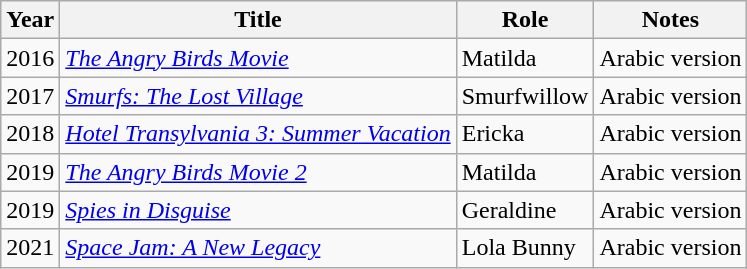<table class="wikitable sortable">
<tr>
<th>Year</th>
<th>Title</th>
<th>Role</th>
<th>Notes</th>
</tr>
<tr>
<td>2016</td>
<td><em><a href='#'>The Angry Birds Movie</a></em></td>
<td>Matilda</td>
<td>Arabic version</td>
</tr>
<tr>
<td>2017</td>
<td><em><a href='#'>Smurfs: The Lost Village</a></em></td>
<td>Smurfwillow</td>
<td>Arabic version</td>
</tr>
<tr>
<td>2018</td>
<td><em><a href='#'>Hotel Transylvania 3: Summer Vacation</a></em></td>
<td>Ericka</td>
<td>Arabic version</td>
</tr>
<tr>
<td>2019</td>
<td><em><a href='#'>The Angry Birds Movie 2</a></em></td>
<td>Matilda</td>
<td>Arabic version</td>
</tr>
<tr>
<td>2019</td>
<td><em><a href='#'>Spies in Disguise</a></em></td>
<td>Geraldine</td>
<td>Arabic version</td>
</tr>
<tr>
<td>2021</td>
<td><em><a href='#'>Space Jam: A New Legacy</a></em></td>
<td>Lola Bunny</td>
<td>Arabic version</td>
</tr>
</table>
